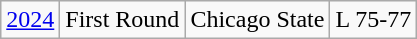<table class="wikitable">
<tr align="center">
<td><a href='#'>2024</a></td>
<td>First Round</td>
<td>Chicago State</td>
<td>L 75-77</td>
</tr>
</table>
